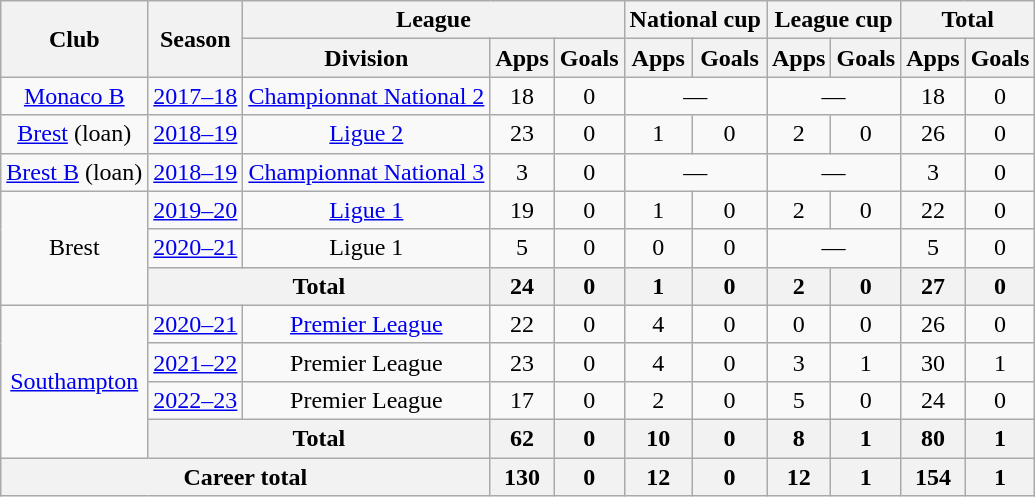<table class="wikitable" style="text-align:center">
<tr>
<th rowspan="2">Club</th>
<th rowspan="2">Season</th>
<th colspan="3">League</th>
<th colspan="2">National cup</th>
<th colspan="2">League cup</th>
<th colspan="2">Total</th>
</tr>
<tr>
<th>Division</th>
<th>Apps</th>
<th>Goals</th>
<th>Apps</th>
<th>Goals</th>
<th>Apps</th>
<th>Goals</th>
<th>Apps</th>
<th>Goals</th>
</tr>
<tr>
<td><a href='#'>Monaco B</a></td>
<td><a href='#'>2017–18</a></td>
<td><a href='#'>Championnat National 2</a></td>
<td>18</td>
<td>0</td>
<td colspan="2">—</td>
<td colspan="2">—</td>
<td>18</td>
<td>0</td>
</tr>
<tr>
<td><a href='#'>Brest</a> (loan)</td>
<td><a href='#'>2018–19</a></td>
<td><a href='#'>Ligue 2</a></td>
<td>23</td>
<td>0</td>
<td>1</td>
<td>0</td>
<td>2</td>
<td>0</td>
<td>26</td>
<td>0</td>
</tr>
<tr>
<td><a href='#'>Brest B</a> (loan)</td>
<td><a href='#'>2018–19</a></td>
<td><a href='#'>Championnat National 3</a></td>
<td>3</td>
<td>0</td>
<td colspan="2">—</td>
<td colspan="2">—</td>
<td>3</td>
<td>0</td>
</tr>
<tr>
<td rowspan="3">Brest</td>
<td><a href='#'>2019–20</a></td>
<td><a href='#'>Ligue 1</a></td>
<td>19</td>
<td>0</td>
<td>1</td>
<td>0</td>
<td>2</td>
<td>0</td>
<td>22</td>
<td>0</td>
</tr>
<tr>
<td><a href='#'>2020–21</a></td>
<td>Ligue 1</td>
<td>5</td>
<td>0</td>
<td>0</td>
<td>0</td>
<td colspan="2">—</td>
<td>5</td>
<td>0</td>
</tr>
<tr>
<th colspan="2">Total</th>
<th>24</th>
<th>0</th>
<th>1</th>
<th>0</th>
<th>2</th>
<th>0</th>
<th>27</th>
<th>0</th>
</tr>
<tr>
<td rowspan="4"><a href='#'>Southampton</a></td>
<td><a href='#'>2020–21</a></td>
<td><a href='#'>Premier League</a></td>
<td>22</td>
<td>0</td>
<td>4</td>
<td>0</td>
<td>0</td>
<td>0</td>
<td>26</td>
<td>0</td>
</tr>
<tr>
<td><a href='#'>2021–22</a></td>
<td>Premier League</td>
<td>23</td>
<td>0</td>
<td>4</td>
<td>0</td>
<td>3</td>
<td>1</td>
<td>30</td>
<td>1</td>
</tr>
<tr>
<td><a href='#'>2022–23</a></td>
<td>Premier League</td>
<td>17</td>
<td>0</td>
<td>2</td>
<td>0</td>
<td>5</td>
<td>0</td>
<td>24</td>
<td>0</td>
</tr>
<tr>
<th colspan="2">Total</th>
<th>62</th>
<th>0</th>
<th>10</th>
<th>0</th>
<th>8</th>
<th>1</th>
<th>80</th>
<th>1</th>
</tr>
<tr>
<th colspan="3">Career total</th>
<th>130</th>
<th>0</th>
<th>12</th>
<th>0</th>
<th>12</th>
<th>1</th>
<th>154</th>
<th>1</th>
</tr>
</table>
